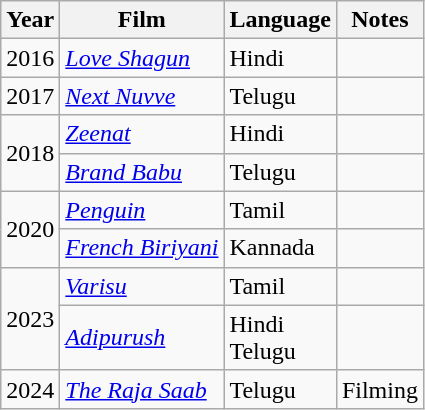<table class="wikitable sortable">
<tr>
<th>Year</th>
<th>Film</th>
<th>Language</th>
<th>Notes</th>
</tr>
<tr>
<td>2016</td>
<td><em><a href='#'>Love Shagun</a></em></td>
<td>Hindi</td>
<td></td>
</tr>
<tr>
<td>2017</td>
<td><em><a href='#'>Next Nuvve</a></em></td>
<td>Telugu</td>
<td></td>
</tr>
<tr>
<td rowspan="2">2018</td>
<td><em><a href='#'>Zeenat</a></em></td>
<td>Hindi</td>
<td></td>
</tr>
<tr>
<td><em><a href='#'>Brand Babu</a></em></td>
<td>Telugu</td>
<td></td>
</tr>
<tr>
<td rowspan="2">2020</td>
<td><em><a href='#'>Penguin</a></em></td>
<td>Tamil</td>
<td></td>
</tr>
<tr>
<td><em><a href='#'>French Biriyani</a></em></td>
<td>Kannada</td>
<td></td>
</tr>
<tr>
<td rowspan="2">2023</td>
<td><em><a href='#'>Varisu</a></em></td>
<td>Tamil</td>
<td></td>
</tr>
<tr>
<td><em><a href='#'>Adipurush</a></em></td>
<td>Hindi<br>Telugu</td>
<td></td>
</tr>
<tr>
<td>2024</td>
<td><em><a href='#'>The Raja Saab</a></em></td>
<td>Telugu</td>
<td>Filming</td>
</tr>
</table>
